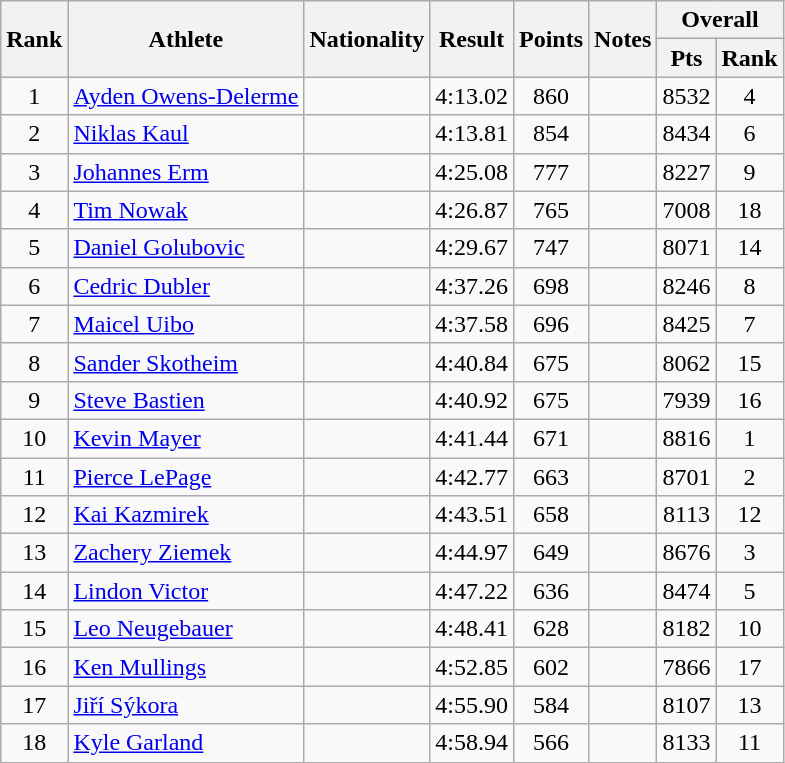<table class="wikitable sortable" style="text-align:center">
<tr>
<th rowspan=2>Rank</th>
<th rowspan=2>Athlete</th>
<th rowspan=2>Nationality</th>
<th rowspan=2>Result</th>
<th rowspan=2>Points</th>
<th rowspan=2>Notes</th>
<th colspan=2>Overall</th>
</tr>
<tr>
<th>Pts</th>
<th>Rank</th>
</tr>
<tr>
<td>1</td>
<td align=left><a href='#'>Ayden Owens-Delerme</a></td>
<td align=left></td>
<td>4:13.02</td>
<td>860</td>
<td></td>
<td>8532</td>
<td>4</td>
</tr>
<tr>
<td>2</td>
<td align=left><a href='#'>Niklas Kaul</a></td>
<td align=left></td>
<td>4:13.81</td>
<td>854</td>
<td></td>
<td>8434</td>
<td>6</td>
</tr>
<tr>
<td>3</td>
<td align=left><a href='#'>Johannes Erm</a></td>
<td align=left></td>
<td>4:25.08</td>
<td>777</td>
<td></td>
<td>8227</td>
<td>9</td>
</tr>
<tr>
<td>4</td>
<td align=left><a href='#'>Tim Nowak</a></td>
<td align=left></td>
<td>4:26.87</td>
<td>765</td>
<td></td>
<td>7008</td>
<td>18</td>
</tr>
<tr>
<td>5</td>
<td align=left><a href='#'>Daniel Golubovic</a></td>
<td align=left></td>
<td>4:29.67</td>
<td>747</td>
<td></td>
<td>8071</td>
<td>14</td>
</tr>
<tr>
<td>6</td>
<td align=left><a href='#'>Cedric Dubler</a></td>
<td align=left></td>
<td>4:37.26</td>
<td>698</td>
<td></td>
<td>8246</td>
<td>8</td>
</tr>
<tr>
<td>7</td>
<td align=left><a href='#'>Maicel Uibo</a></td>
<td align=left></td>
<td>4:37.58</td>
<td>696</td>
<td></td>
<td>8425</td>
<td>7</td>
</tr>
<tr>
<td>8</td>
<td align=left><a href='#'>Sander Skotheim</a></td>
<td align=left></td>
<td>4:40.84</td>
<td>675</td>
<td></td>
<td>8062</td>
<td>15</td>
</tr>
<tr>
<td>9</td>
<td align=left><a href='#'>Steve Bastien</a></td>
<td align=left></td>
<td>4:40.92</td>
<td>675</td>
<td></td>
<td>7939</td>
<td>16</td>
</tr>
<tr>
<td>10</td>
<td align=left><a href='#'>Kevin Mayer</a></td>
<td align=left></td>
<td>4:41.44</td>
<td>671</td>
<td></td>
<td>8816</td>
<td>1</td>
</tr>
<tr>
<td>11</td>
<td align=left><a href='#'>Pierce LePage</a></td>
<td align=left></td>
<td>4:42.77</td>
<td>663</td>
<td></td>
<td>8701</td>
<td>2</td>
</tr>
<tr>
<td>12</td>
<td align=left><a href='#'>Kai Kazmirek</a></td>
<td align=left></td>
<td>4:43.51</td>
<td>658</td>
<td></td>
<td>8113</td>
<td>12</td>
</tr>
<tr>
<td>13</td>
<td align=left><a href='#'>Zachery Ziemek</a></td>
<td align=left></td>
<td>4:44.97</td>
<td>649</td>
<td></td>
<td>8676</td>
<td>3</td>
</tr>
<tr>
<td>14</td>
<td align=left><a href='#'>Lindon Victor</a></td>
<td align=left></td>
<td>4:47.22</td>
<td>636</td>
<td></td>
<td>8474</td>
<td>5</td>
</tr>
<tr>
<td>15</td>
<td align=left><a href='#'>Leo Neugebauer</a></td>
<td align=left></td>
<td>4:48.41</td>
<td>628</td>
<td></td>
<td>8182</td>
<td>10</td>
</tr>
<tr>
<td>16</td>
<td align=left><a href='#'>Ken Mullings</a></td>
<td align=left></td>
<td>4:52.85</td>
<td>602</td>
<td></td>
<td>7866</td>
<td>17</td>
</tr>
<tr>
<td>17</td>
<td align=left><a href='#'>Jiří Sýkora</a></td>
<td align=left></td>
<td>4:55.90</td>
<td>584</td>
<td></td>
<td>8107</td>
<td>13</td>
</tr>
<tr>
<td>18</td>
<td align=left><a href='#'>Kyle Garland</a></td>
<td align=left></td>
<td>4:58.94</td>
<td>566</td>
<td></td>
<td>8133</td>
<td>11</td>
</tr>
</table>
